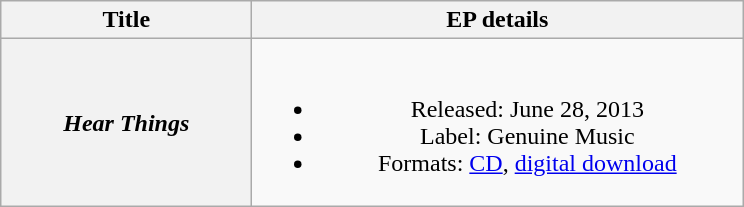<table class="wikitable plainrowheaders" style="text-align:center;">
<tr>
<th scope="col" style="width:10em;">Title</th>
<th scope="col" style="width:20em;">EP details</th>
</tr>
<tr>
<th scope="row"><em>Hear Things</em></th>
<td><br><ul><li>Released: June 28, 2013</li><li>Label: Genuine Music</li><li>Formats: <a href='#'>CD</a>, <a href='#'>digital download</a></li></ul></td>
</tr>
</table>
